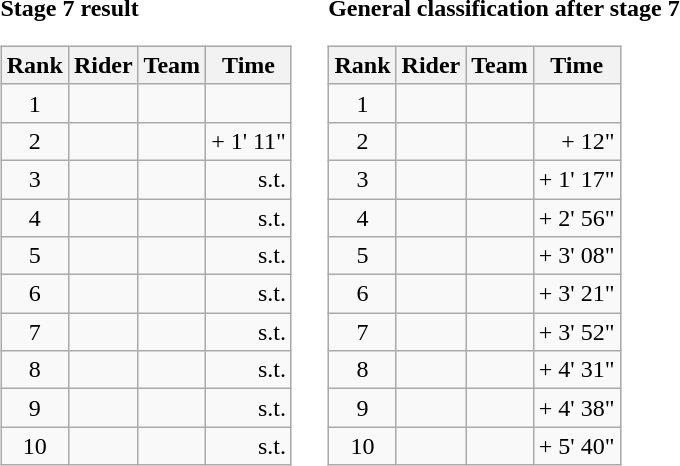<table>
<tr>
<td><strong>Stage 7 result</strong><br><table class="wikitable">
<tr>
<th scope="col">Rank</th>
<th scope="col">Rider</th>
<th scope="col">Team</th>
<th scope="col">Time</th>
</tr>
<tr>
<td style="text-align:center;">1</td>
<td></td>
<td></td>
<td style="text-align:right;"></td>
</tr>
<tr>
<td style="text-align:center;">2</td>
<td></td>
<td></td>
<td style="text-align:right;">+ 1' 11"</td>
</tr>
<tr>
<td style="text-align:center;">3</td>
<td></td>
<td></td>
<td style="text-align:right;">s.t.</td>
</tr>
<tr>
<td style="text-align:center;">4</td>
<td></td>
<td></td>
<td style="text-align:right;">s.t.</td>
</tr>
<tr>
<td style="text-align:center;">5</td>
<td></td>
<td></td>
<td style="text-align:right;">s.t.</td>
</tr>
<tr>
<td style="text-align:center;">6</td>
<td></td>
<td></td>
<td style="text-align:right;">s.t.</td>
</tr>
<tr>
<td style="text-align:center;">7</td>
<td></td>
<td></td>
<td style="text-align:right;">s.t.</td>
</tr>
<tr>
<td style="text-align:center;">8</td>
<td></td>
<td></td>
<td style="text-align:right;">s.t.</td>
</tr>
<tr>
<td style="text-align:center;">9</td>
<td></td>
<td></td>
<td style="text-align:right;">s.t.</td>
</tr>
<tr>
<td style="text-align:center;">10</td>
<td></td>
<td></td>
<td style="text-align:right;">s.t.</td>
</tr>
</table>
</td>
<td></td>
<td><strong>General classification after stage 7</strong><br><table class="wikitable">
<tr>
<th scope="col">Rank</th>
<th scope="col">Rider</th>
<th scope="col">Team</th>
<th scope="col">Time</th>
</tr>
<tr>
<td style="text-align:center;">1</td>
<td> </td>
<td></td>
<td style="text-align:right;"></td>
</tr>
<tr>
<td style="text-align:center;">2</td>
<td></td>
<td></td>
<td style="text-align:right;">+ 12"</td>
</tr>
<tr>
<td style="text-align:center;">3</td>
<td></td>
<td></td>
<td style="text-align:right;">+ 1' 17"</td>
</tr>
<tr>
<td style="text-align:center;">4</td>
<td></td>
<td></td>
<td style="text-align:right;">+ 2' 56"</td>
</tr>
<tr>
<td style="text-align:center;">5</td>
<td></td>
<td></td>
<td style="text-align:right;">+ 3' 08"</td>
</tr>
<tr>
<td style="text-align:center;">6</td>
<td></td>
<td></td>
<td style="text-align:right;">+ 3' 21"</td>
</tr>
<tr>
<td style="text-align:center;">7</td>
<td></td>
<td></td>
<td style="text-align:right;">+ 3' 52"</td>
</tr>
<tr>
<td style="text-align:center;">8</td>
<td></td>
<td></td>
<td style="text-align:right;">+ 4' 31"</td>
</tr>
<tr>
<td style="text-align:center;">9</td>
<td></td>
<td></td>
<td style="text-align:right;">+ 4' 38"</td>
</tr>
<tr>
<td style="text-align:center;">10</td>
<td></td>
<td></td>
<td style="text-align:right;">+ 5' 40"</td>
</tr>
</table>
</td>
</tr>
</table>
